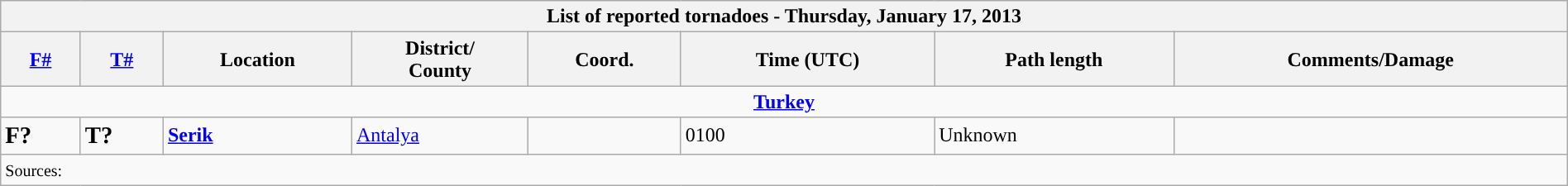<table class="wikitable collapsible" width="100%">
<tr>
<th colspan="8">List of reported tornadoes - Thursday, January 17, 2013</th>
</tr>
<tr>
<th><a href='#'>F#</a></th>
<th><a href='#'>T#</a></th>
<th>Location</th>
<th>District/<br>County</th>
<th>Coord.</th>
<th>Time (UTC)</th>
<th>Path length</th>
<th>Comments/Damage</th>
</tr>
<tr>
<td colspan="8" align=center><strong><a href='#'>Turkey</a></strong></td>
</tr>
<tr>
<td><big><strong>F?</strong></big></td>
<td><big><strong>T?</strong></big></td>
<td><strong><a href='#'>Serik</a></strong></td>
<td><a href='#'>Antalya</a></td>
<td></td>
<td>0100</td>
<td>Unknown</td>
<td></td>
</tr>
<tr>
<td colspan="8"><small>Sources:  </small></td>
</tr>
</table>
